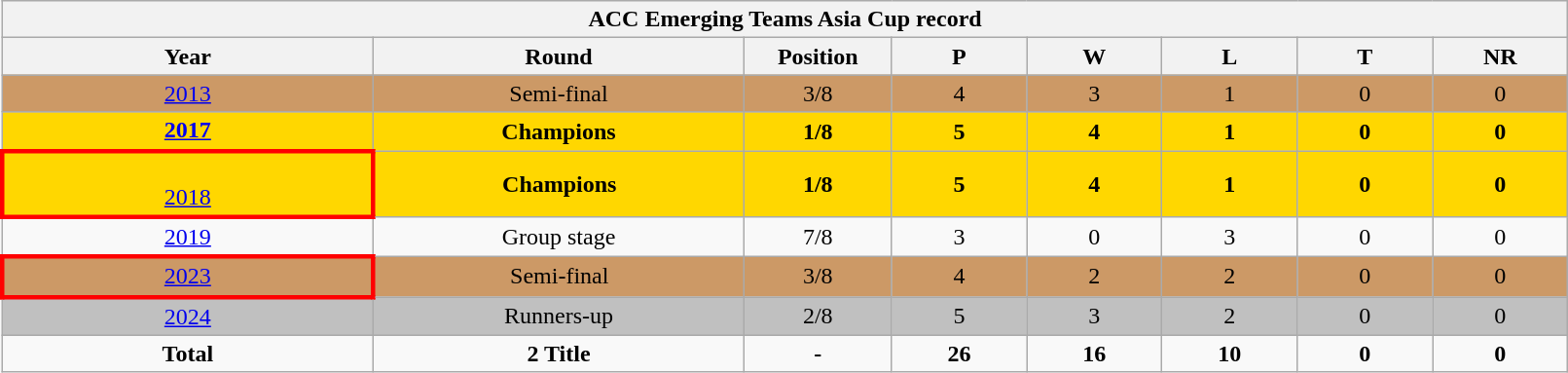<table class="wikitable" style="text-align: center; width:85%">
<tr>
<th colspan=10>ACC Emerging Teams Asia Cup record</th>
</tr>
<tr>
<th width=150>Year</th>
<th width=150>Round</th>
<th width=50>Position</th>
<th width=50>P</th>
<th width=50>W</th>
<th width=50>L</th>
<th width=50>T</th>
<th width=50>NR</th>
</tr>
<tr bgcolor="#cc9966">
<td> <a href='#'>2013</a></td>
<td>Semi-final</td>
<td>3/8</td>
<td>4</td>
<td>3</td>
<td>1</td>
<td>0</td>
<td>0</td>
</tr>
<tr style="background:gold;">
<td> <strong><a href='#'>2017</a></strong></td>
<td><strong>Champions</strong></td>
<td><strong>1/8</strong></td>
<td><strong>5</strong></td>
<td><strong>4</strong></td>
<td><strong>1</strong></td>
<td><strong>0</strong></td>
<td><strong>0</strong></td>
</tr>
<tr style="background:gold;">
<td style="border: 3px solid red"> <br>  <a href='#'>2018</a></td>
<td><strong>Champions</strong></td>
<td><strong>1/8</strong></td>
<td><strong>5</strong></td>
<td><strong>4</strong></td>
<td><strong>1</strong></td>
<td><strong>0</strong></td>
<td><strong>0</strong></td>
</tr>
<tr>
<td> <a href='#'>2019</a></td>
<td>Group stage</td>
<td>7/8</td>
<td>3</td>
<td>0</td>
<td>3</td>
<td>0</td>
<td>0</td>
</tr>
<tr bgcolor="#cc9966">
<td style="border: 3px solid red"> <a href='#'>2023</a></td>
<td>Semi-final</td>
<td>3/8</td>
<td>4</td>
<td>2</td>
<td>2</td>
<td>0</td>
<td>0</td>
</tr>
<tr style="background:silver;">
<td> <a href='#'>2024</a></td>
<td>Runners-up</td>
<td>2/8</td>
<td>5</td>
<td>3</td>
<td>2</td>
<td>0</td>
<td>0</td>
</tr>
<tr>
<td><strong>Total</strong></td>
<td><strong>2 Title</strong></td>
<td><strong>-</strong></td>
<td><strong>26</strong></td>
<td><strong>16</strong></td>
<td><strong>10</strong></td>
<td><strong>0</strong></td>
<td><strong>0</strong></td>
</tr>
</table>
